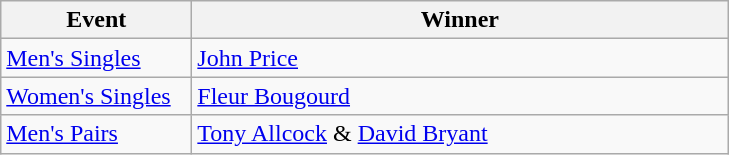<table class="wikitable" style="font-size: 100%">
<tr>
<th width=120>Event</th>
<th width=350>Winner</th>
</tr>
<tr>
<td><a href='#'>Men's Singles</a></td>
<td> <a href='#'>John Price</a></td>
</tr>
<tr>
<td><a href='#'>Women's Singles</a></td>
<td> <a href='#'>Fleur Bougourd</a></td>
</tr>
<tr>
<td><a href='#'>Men's Pairs</a></td>
<td> <a href='#'>Tony Allcock</a> &  <a href='#'>David Bryant</a></td>
</tr>
</table>
